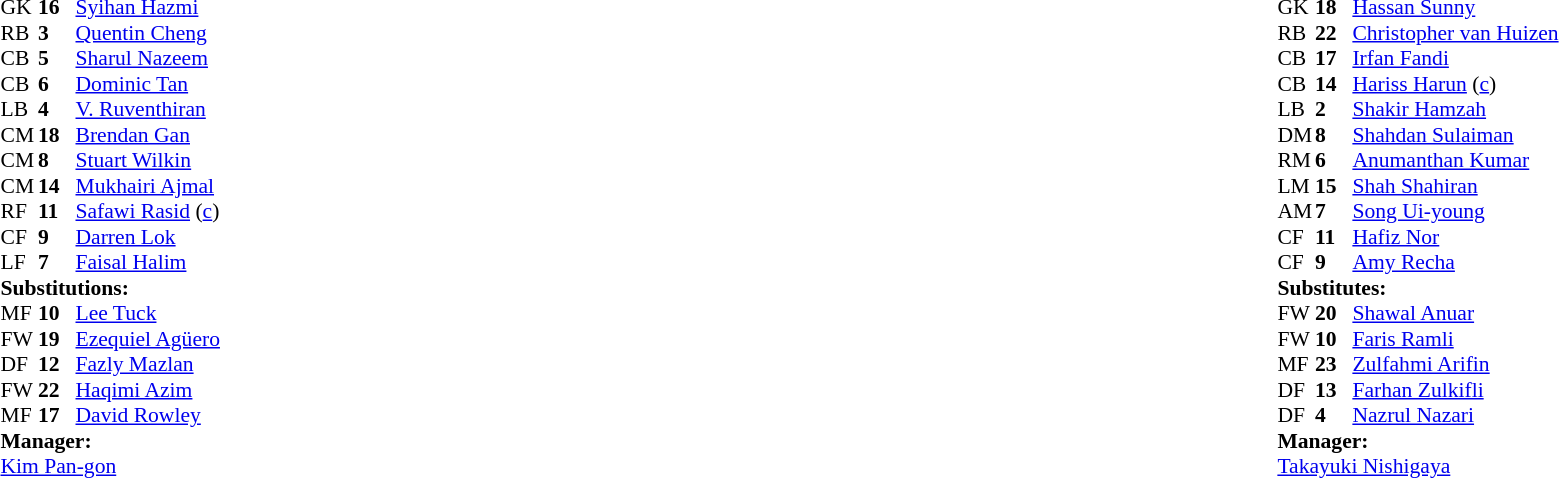<table width="100%">
<tr>
<td valign="top" width="40%"><br><table style="font-size:90%" cellspacing="0" cellpadding="0">
<tr>
<th width=25></th>
<th width=25></th>
</tr>
<tr>
<td>GK</td>
<td><strong>16</strong></td>
<td><a href='#'>Syihan Hazmi</a></td>
</tr>
<tr>
<td>RB</td>
<td><strong>3</strong></td>
<td><a href='#'>Quentin Cheng</a></td>
</tr>
<tr>
<td>CB</td>
<td><strong>5</strong></td>
<td><a href='#'>Sharul Nazeem</a></td>
<td></td>
<td></td>
</tr>
<tr>
<td>CB</td>
<td><strong>6</strong></td>
<td><a href='#'>Dominic Tan</a></td>
<td></td>
<td></td>
</tr>
<tr>
<td>LB</td>
<td><strong>4</strong></td>
<td><a href='#'>V. Ruventhiran</a></td>
</tr>
<tr>
<td>CM</td>
<td><strong>18</strong></td>
<td><a href='#'>Brendan Gan</a></td>
</tr>
<tr>
<td>CM</td>
<td><strong>8</strong></td>
<td><a href='#'>Stuart Wilkin</a></td>
</tr>
<tr>
<td>CM</td>
<td><strong>14</strong></td>
<td><a href='#'>Mukhairi Ajmal</a></td>
</tr>
<tr>
<td>RF</td>
<td><strong>11</strong></td>
<td><a href='#'>Safawi Rasid</a> (<a href='#'>c</a>)</td>
<td></td>
<td></td>
</tr>
<tr>
<td>CF</td>
<td><strong>9</strong></td>
<td><a href='#'>Darren Lok</a></td>
<td></td>
<td></td>
</tr>
<tr>
<td>LF</td>
<td><strong>7</strong></td>
<td><a href='#'>Faisal Halim</a></td>
<td></td>
<td></td>
</tr>
<tr>
<td colspan=3><strong>Substitutions:</strong></td>
</tr>
<tr>
<td>MF</td>
<td><strong>10</strong></td>
<td><a href='#'>Lee Tuck</a></td>
<td></td>
<td></td>
</tr>
<tr>
<td>FW</td>
<td><strong>19</strong></td>
<td><a href='#'>Ezequiel Agüero</a></td>
<td></td>
<td></td>
</tr>
<tr>
<td>DF</td>
<td><strong>12</strong></td>
<td><a href='#'>Fazly Mazlan</a></td>
<td></td>
<td></td>
</tr>
<tr>
<td>FW</td>
<td><strong>22</strong></td>
<td><a href='#'>Haqimi Azim</a></td>
<td></td>
<td></td>
</tr>
<tr>
<td>MF</td>
<td><strong>17</strong></td>
<td><a href='#'>David Rowley</a></td>
<td></td>
<td></td>
</tr>
<tr>
<td colspan=3><strong>Manager:</strong></td>
</tr>
<tr>
<td colspan=3> <a href='#'>Kim Pan-gon</a></td>
</tr>
</table>
</td>
<td valign="top"></td>
<td valign="top" width="50%"><br><table style="font-size:90%; margin:auto" cellspacing="0" cellpadding="0">
<tr>
<th width=25></th>
<th width=25></th>
</tr>
<tr>
<td>GK</td>
<td><strong>18</strong></td>
<td><a href='#'>Hassan Sunny</a></td>
</tr>
<tr>
<td>RB</td>
<td><strong>22</strong></td>
<td><a href='#'>Christopher van Huizen</a></td>
<td></td>
<td></td>
</tr>
<tr>
<td>CB</td>
<td><strong>17</strong></td>
<td><a href='#'>Irfan Fandi</a></td>
<td></td>
</tr>
<tr>
<td>CB</td>
<td><strong>14</strong></td>
<td><a href='#'>Hariss Harun</a> (<a href='#'>c</a>)</td>
</tr>
<tr>
<td>LB</td>
<td><strong>2</strong></td>
<td><a href='#'>Shakir Hamzah</a></td>
<td></td>
<td></td>
</tr>
<tr>
<td>DM</td>
<td><strong>8</strong></td>
<td><a href='#'>Shahdan Sulaiman</a></td>
<td></td>
<td></td>
</tr>
<tr>
<td>RM</td>
<td><strong>6</strong></td>
<td><a href='#'>Anumanthan Kumar</a></td>
</tr>
<tr>
<td>LM</td>
<td><strong>15</strong></td>
<td><a href='#'>Shah Shahiran</a></td>
</tr>
<tr>
<td>AM</td>
<td><strong>7</strong></td>
<td><a href='#'>Song Ui-young</a></td>
<td></td>
<td></td>
</tr>
<tr>
<td>CF</td>
<td><strong>11</strong></td>
<td><a href='#'>Hafiz Nor</a></td>
<td></td>
<td></td>
</tr>
<tr>
<td>CF</td>
<td><strong>9</strong></td>
<td><a href='#'>Amy Recha</a></td>
</tr>
<tr>
<td colspan=3><strong>Substitutes:</strong></td>
</tr>
<tr>
<td>FW</td>
<td><strong>20</strong></td>
<td><a href='#'>Shawal Anuar</a></td>
<td></td>
<td></td>
</tr>
<tr>
<td>FW</td>
<td><strong>10</strong></td>
<td><a href='#'>Faris Ramli</a></td>
<td></td>
<td></td>
</tr>
<tr>
<td>MF</td>
<td><strong>23</strong></td>
<td><a href='#'>Zulfahmi Arifin</a></td>
<td></td>
<td></td>
</tr>
<tr>
<td>DF</td>
<td><strong>13</strong></td>
<td><a href='#'>Farhan Zulkifli</a></td>
<td></td>
<td></td>
</tr>
<tr>
<td>DF</td>
<td><strong>4</strong></td>
<td><a href='#'>Nazrul Nazari</a></td>
<td></td>
<td></td>
</tr>
<tr>
<td colspan=3><strong>Manager:</strong></td>
</tr>
<tr>
<td colspan=3> <a href='#'>Takayuki Nishigaya</a></td>
</tr>
</table>
</td>
</tr>
</table>
